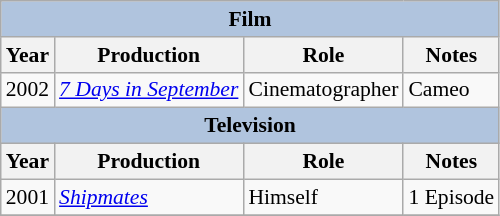<table class="wikitable" style="font-size: 90%;">
<tr>
<th colspan="4" style="background: LightSteelBlue;">Film</th>
</tr>
<tr>
<th>Year</th>
<th>Production</th>
<th>Role</th>
<th>Notes</th>
</tr>
<tr>
<td>2002</td>
<td><em><a href='#'>7 Days in September</a></em></td>
<td>Cinematographer</td>
<td>Cameo</td>
</tr>
<tr>
<th colspan="4" style="background: LightSteelBlue;">Television</th>
</tr>
<tr>
<th>Year</th>
<th>Production</th>
<th>Role</th>
<th>Notes</th>
</tr>
<tr>
<td>2001</td>
<td><em><a href='#'>Shipmates</a></em></td>
<td>Himself</td>
<td>1 Episode</td>
</tr>
<tr>
</tr>
</table>
